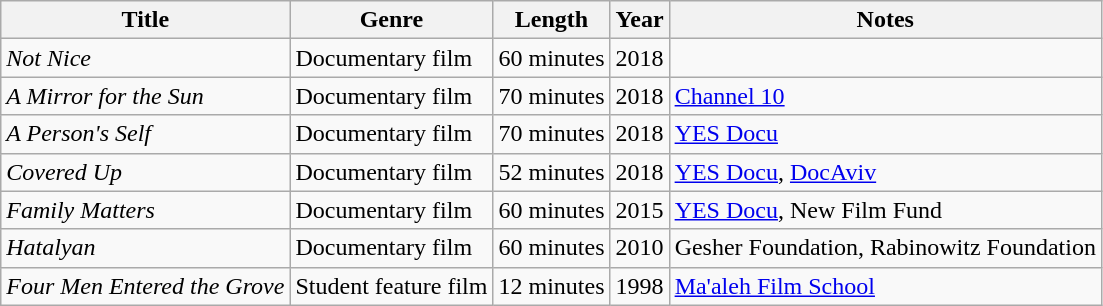<table class="wikitable">
<tr>
<th>Title</th>
<th>Genre</th>
<th>Length</th>
<th>Year</th>
<th>Notes</th>
</tr>
<tr>
<td><em>Not Nice</em></td>
<td>Documentary film</td>
<td>60 minutes</td>
<td>2018</td>
<td></td>
</tr>
<tr>
<td><em>A Mirror for the Sun</em></td>
<td>Documentary film</td>
<td>70 minutes</td>
<td>2018</td>
<td><a href='#'>Channel 10</a></td>
</tr>
<tr>
<td><em>A Person's Self</em></td>
<td>Documentary film</td>
<td>70 minutes</td>
<td>2018</td>
<td><a href='#'>YES Docu</a></td>
</tr>
<tr>
<td><em>Covered Up</em></td>
<td>Documentary film</td>
<td>52 minutes</td>
<td>2018</td>
<td><a href='#'>YES Docu</a>, <a href='#'>DocAviv</a></td>
</tr>
<tr>
<td><em>Family Matters</em></td>
<td>Documentary film</td>
<td>60 minutes</td>
<td>2015</td>
<td><a href='#'>YES Docu</a>, New Film Fund</td>
</tr>
<tr>
<td><em>Hatalyan</em></td>
<td>Documentary film</td>
<td>60 minutes</td>
<td>2010</td>
<td>Gesher Foundation, Rabinowitz Foundation</td>
</tr>
<tr>
<td><em>Four Men Entered the Grove</em></td>
<td>Student feature film</td>
<td>12 minutes</td>
<td>1998</td>
<td><a href='#'>Ma'aleh Film School</a></td>
</tr>
</table>
